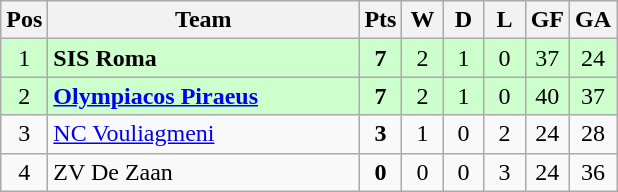<table class="wikitable" style="text-align:center;">
<tr>
<th>Pos</th>
<th width="200">Team</th>
<th width="20">Pts</th>
<th width="20">W</th>
<th width="20">D</th>
<th width="20">L</th>
<th width="20">GF</th>
<th width="20">GA</th>
</tr>
<tr bgcolor="ccffcc" align="center">
<td>1</td>
<td align="left"><strong> SIS Roma</strong></td>
<td><strong>7</strong></td>
<td>2</td>
<td>1</td>
<td>0</td>
<td>37</td>
<td>24</td>
</tr>
<tr bgcolor="ccffcc" align="center">
<td>2</td>
<td align="left"><strong> <a href='#'>Olympiacos Piraeus</a></strong></td>
<td><strong>7</strong></td>
<td>2</td>
<td>1</td>
<td>0</td>
<td>40</td>
<td>37</td>
</tr>
<tr align="center">
<td>3</td>
<td align="left"><strong></strong> <a href='#'>NC Vouliagmeni</a></td>
<td><strong>3</strong></td>
<td>1</td>
<td>0</td>
<td>2</td>
<td>24</td>
<td>28</td>
</tr>
<tr align="center">
<td>4</td>
<td align="left"><strong></strong> ZV De Zaan</td>
<td><strong>0</strong></td>
<td>0</td>
<td>0</td>
<td>3</td>
<td>24</td>
<td>36</td>
</tr>
</table>
